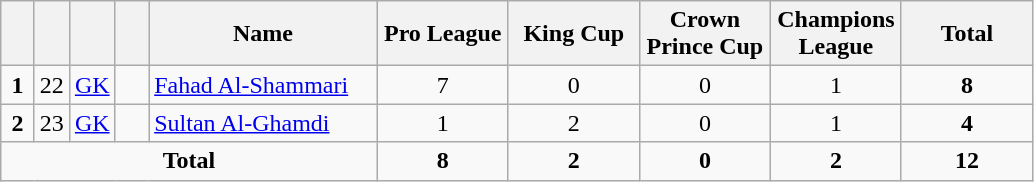<table class="wikitable" style="text-align:center">
<tr>
<th width=15></th>
<th width=15></th>
<th width=15></th>
<th width=15></th>
<th width=145>Name</th>
<th width=80>Pro League</th>
<th width=80>King Cup</th>
<th width=80>Crown Prince Cup</th>
<th width=80>Champions League</th>
<th width=80>Total</th>
</tr>
<tr>
<td><strong>1</strong></td>
<td>22</td>
<td><a href='#'>GK</a></td>
<td></td>
<td align=left><a href='#'>Fahad Al-Shammari</a></td>
<td>7</td>
<td>0</td>
<td>0</td>
<td>1</td>
<td><strong>8</strong></td>
</tr>
<tr>
<td><strong>2</strong></td>
<td>23</td>
<td><a href='#'>GK</a></td>
<td></td>
<td align=left><a href='#'>Sultan Al-Ghamdi</a></td>
<td>1</td>
<td>2</td>
<td>0</td>
<td>1</td>
<td><strong>4</strong></td>
</tr>
<tr>
<td colspan=5><strong>Total</strong></td>
<td><strong>8</strong></td>
<td><strong>2</strong></td>
<td><strong>0</strong></td>
<td><strong>2</strong></td>
<td><strong>12</strong></td>
</tr>
</table>
